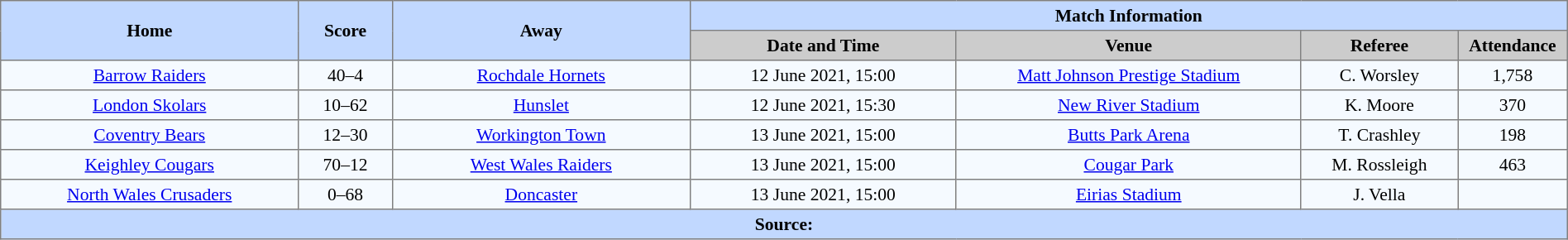<table border=1 style="border-collapse:collapse; font-size:90%; text-align:center;" cellpadding=3 cellspacing=0 width=100%>
<tr style="background:#C1D8ff;">
<th scope="col" rowspan=2 width=19%>Home</th>
<th scope="col" rowspan=2 width=6%>Score</th>
<th scope="col" rowspan=2 width=19%>Away</th>
<th colspan=4>Match Information</th>
</tr>
<tr style="background:#CCCCCC;">
<th scope="col" width=17%>Date and Time</th>
<th scope="col" width=22%>Venue</th>
<th scope="col" width=10%>Referee</th>
<th scope="col" width=7%>Attendance</th>
</tr>
<tr style="background:#F5FAFF;">
<td> <a href='#'>Barrow Raiders</a></td>
<td>40–4</td>
<td> <a href='#'>Rochdale Hornets</a></td>
<td>12 June 2021, 15:00</td>
<td><a href='#'>Matt Johnson Prestige Stadium</a></td>
<td>C. Worsley</td>
<td>1,758</td>
</tr>
<tr style="background:#F5FAFF;">
<td> <a href='#'>London Skolars</a></td>
<td>10–62</td>
<td> <a href='#'>Hunslet</a></td>
<td>12 June 2021, 15:30</td>
<td><a href='#'>New River Stadium</a></td>
<td>K. Moore</td>
<td>370</td>
</tr>
<tr style="background:#F5FAFF;">
<td> <a href='#'>Coventry Bears</a></td>
<td>12–30</td>
<td> <a href='#'>Workington Town</a></td>
<td>13 June 2021, 15:00</td>
<td><a href='#'>Butts Park Arena</a></td>
<td>T. Crashley</td>
<td>198</td>
</tr>
<tr style="background:#F5FAFF;">
<td> <a href='#'>Keighley Cougars</a></td>
<td>70–12</td>
<td> <a href='#'>West Wales Raiders</a></td>
<td>13 June 2021, 15:00</td>
<td><a href='#'>Cougar Park</a></td>
<td>M. Rossleigh</td>
<td>463</td>
</tr>
<tr style="background:#F5FAFF;">
<td> <a href='#'>North Wales Crusaders</a></td>
<td>0–68</td>
<td> <a href='#'>Doncaster</a></td>
<td>13 June 2021, 15:00</td>
<td><a href='#'>Eirias Stadium</a></td>
<td>J. Vella</td>
<td></td>
</tr>
<tr style="background:#c1d8ff;">
<th colspan=7>Source:</th>
</tr>
</table>
